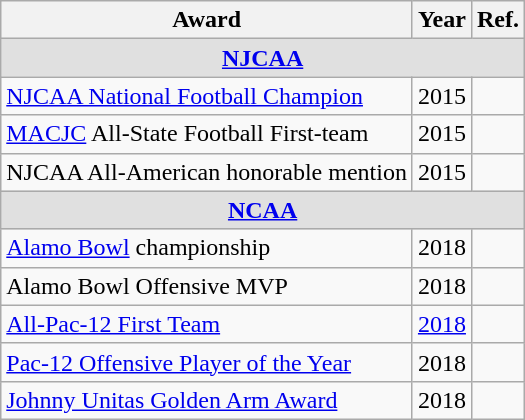<table class="wikitable">
<tr>
<th>Award</th>
<th>Year</th>
<th>Ref.</th>
</tr>
<tr ALIGN="center" bgcolor="#e0e0e0">
<td colspan="3"><strong><a href='#'>NJCAA</a></strong></td>
</tr>
<tr>
<td><a href='#'>NJCAA National Football Champion</a></td>
<td>2015</td>
<td></td>
</tr>
<tr>
<td><a href='#'>MACJC</a> All-State Football First-team</td>
<td>2015</td>
<td></td>
</tr>
<tr>
<td>NJCAA All-American honorable mention</td>
<td>2015</td>
<td></td>
</tr>
<tr ALIGN="center" bgcolor="#e0e0e0">
<td colspan="3"><strong><a href='#'>NCAA</a></strong></td>
</tr>
<tr>
<td><a href='#'>Alamo Bowl</a> championship</td>
<td>2018</td>
<td></td>
</tr>
<tr>
<td>Alamo Bowl Offensive MVP</td>
<td>2018</td>
<td></td>
</tr>
<tr>
<td><a href='#'>All-Pac-12 First Team</a></td>
<td><a href='#'>2018</a></td>
<td></td>
</tr>
<tr>
<td><a href='#'>Pac-12 Offensive Player of the Year</a></td>
<td>2018</td>
<td></td>
</tr>
<tr>
<td><a href='#'>Johnny Unitas Golden Arm Award</a></td>
<td>2018</td>
<td></td>
</tr>
</table>
